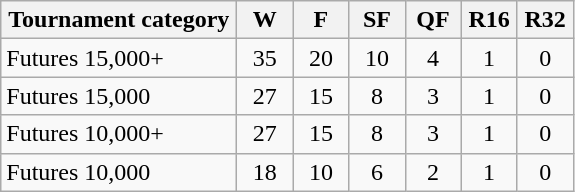<table class="wikitable" style=text-align:center;>
<tr>
<th width=150>Tournament category</th>
<th width=30>W</th>
<th width=30>F</th>
<th width=30>SF</th>
<th width=30>QF</th>
<th width=30>R16</th>
<th width=30>R32</th>
</tr>
<tr>
<td align=left>Futures 15,000+</td>
<td>35</td>
<td>20</td>
<td>10</td>
<td>4</td>
<td>1</td>
<td>0</td>
</tr>
<tr>
<td align=left>Futures 15,000</td>
<td>27</td>
<td>15</td>
<td>8</td>
<td>3</td>
<td>1</td>
<td>0</td>
</tr>
<tr>
<td align=left>Futures 10,000+</td>
<td>27</td>
<td>15</td>
<td>8</td>
<td>3</td>
<td>1</td>
<td>0</td>
</tr>
<tr>
<td align=left>Futures 10,000</td>
<td>18</td>
<td>10</td>
<td>6</td>
<td>2</td>
<td>1</td>
<td>0</td>
</tr>
</table>
